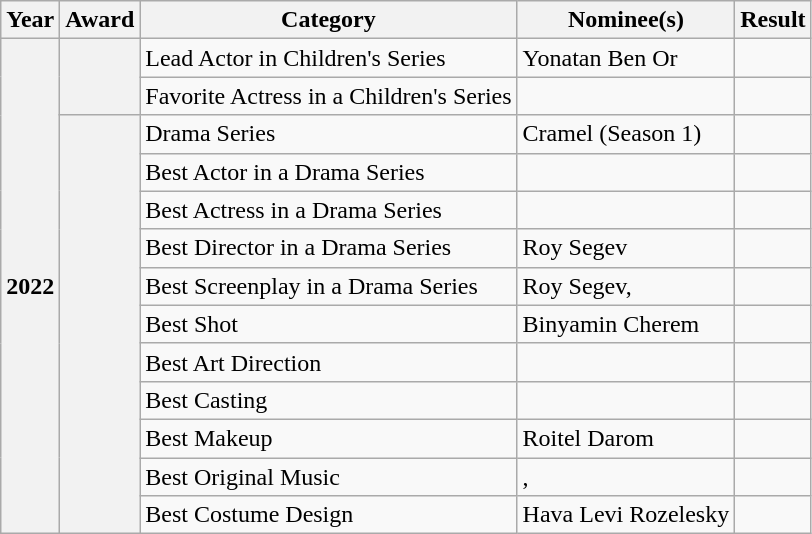<table class="wikitable">
<tr>
<th>Year</th>
<th>Award</th>
<th>Category</th>
<th>Nominee(s)</th>
<th>Result</th>
</tr>
<tr>
<th scope="rowgroup" rowspan="13">2022</th>
<th scope="rowgroup" rowspan="2"></th>
<td>Lead Actor in Children's Series</td>
<td>Yonatan Ben Or</td>
<td></td>
</tr>
<tr>
<td>Favorite Actress in a Children's Series</td>
<td></td>
<td></td>
</tr>
<tr>
<th scope="rowgroup" rowspan="11"></th>
<td>Drama Series</td>
<td>Cramel (Season 1)</td>
<td></td>
</tr>
<tr>
<td>Best Actor in a Drama Series</td>
<td></td>
<td></td>
</tr>
<tr>
<td>Best Actress in a Drama Series</td>
<td></td>
<td></td>
</tr>
<tr>
<td>Best Director in a Drama Series</td>
<td>Roy Segev</td>
<td></td>
</tr>
<tr>
<td>Best Screenplay in a Drama Series</td>
<td>Roy Segev, </td>
<td></td>
</tr>
<tr>
<td>Best Shot</td>
<td>Binyamin Cherem</td>
<td></td>
</tr>
<tr>
<td>Best Art Direction</td>
<td></td>
<td></td>
</tr>
<tr>
<td>Best Casting</td>
<td></td>
<td></td>
</tr>
<tr>
<td>Best Makeup</td>
<td>Roitel Darom</td>
<td></td>
</tr>
<tr>
<td>Best Original Music</td>
<td>, </td>
<td></td>
</tr>
<tr>
<td>Best Costume Design</td>
<td>Hava Levi Rozelesky</td>
<td></td>
</tr>
</table>
